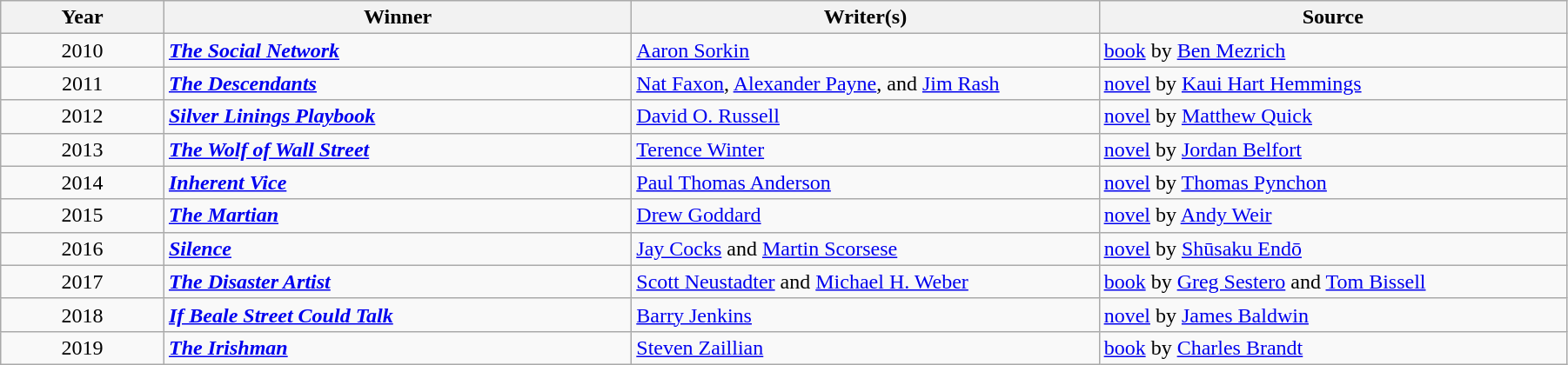<table class="wikitable" width="95%" cellpadding="5">
<tr>
<th width="100"><strong>Year</strong></th>
<th width="300"><strong>Winner</strong></th>
<th width="300"><strong>Writer(s)</strong></th>
<th width="300"><strong>Source</strong></th>
</tr>
<tr>
<td style="text-align:center;">2010</td>
<td><strong><em><a href='#'>The Social Network</a></em></strong></td>
<td><a href='#'>Aaron Sorkin</a></td>
<td><a href='#'>book</a> by <a href='#'>Ben Mezrich</a></td>
</tr>
<tr>
<td style="text-align:center;">2011</td>
<td><strong><em><a href='#'>The Descendants</a></em></strong></td>
<td><a href='#'>Nat Faxon</a>, <a href='#'>Alexander Payne</a>, and <a href='#'>Jim Rash</a></td>
<td><a href='#'>novel</a> by <a href='#'>Kaui Hart Hemmings</a></td>
</tr>
<tr>
<td style="text-align:center;">2012</td>
<td><strong><em><a href='#'>Silver Linings Playbook</a></em></strong></td>
<td><a href='#'>David O. Russell</a></td>
<td><a href='#'>novel</a> by <a href='#'>Matthew Quick</a></td>
</tr>
<tr>
<td style="text-align:center;">2013</td>
<td><strong><em><a href='#'>The Wolf of Wall Street</a></em></strong></td>
<td><a href='#'>Terence Winter</a></td>
<td><a href='#'>novel</a> by <a href='#'>Jordan Belfort</a></td>
</tr>
<tr>
<td style="text-align:center;">2014</td>
<td><strong><em><a href='#'>Inherent Vice</a></em></strong></td>
<td><a href='#'>Paul Thomas Anderson</a></td>
<td><a href='#'>novel</a> by <a href='#'>Thomas Pynchon</a></td>
</tr>
<tr>
<td style="text-align:center;">2015</td>
<td><strong><em><a href='#'>The Martian</a></em></strong></td>
<td><a href='#'>Drew Goddard</a></td>
<td><a href='#'>novel</a> by <a href='#'>Andy Weir</a></td>
</tr>
<tr>
<td style="text-align:center;">2016</td>
<td><strong><em><a href='#'>Silence</a></em></strong></td>
<td><a href='#'>Jay Cocks</a> and <a href='#'>Martin Scorsese</a></td>
<td><a href='#'>novel</a> by <a href='#'>Shūsaku Endō</a></td>
</tr>
<tr>
<td style="text-align:center;">2017</td>
<td><strong><em><a href='#'>The Disaster Artist</a></em></strong></td>
<td><a href='#'>Scott Neustadter</a> and <a href='#'>Michael H. Weber</a></td>
<td><a href='#'>book</a> by <a href='#'>Greg Sestero</a> and <a href='#'>Tom Bissell</a></td>
</tr>
<tr>
<td style="text-align:center;">2018</td>
<td><strong><em><a href='#'>If Beale Street Could Talk</a></em></strong></td>
<td><a href='#'>Barry Jenkins</a></td>
<td><a href='#'>novel</a> by <a href='#'>James Baldwin</a></td>
</tr>
<tr>
<td style="text-align:center;">2019</td>
<td><strong><em><a href='#'>The Irishman</a></em></strong></td>
<td><a href='#'>Steven Zaillian</a></td>
<td><a href='#'>book</a> by <a href='#'>Charles Brandt</a></td>
</tr>
</table>
